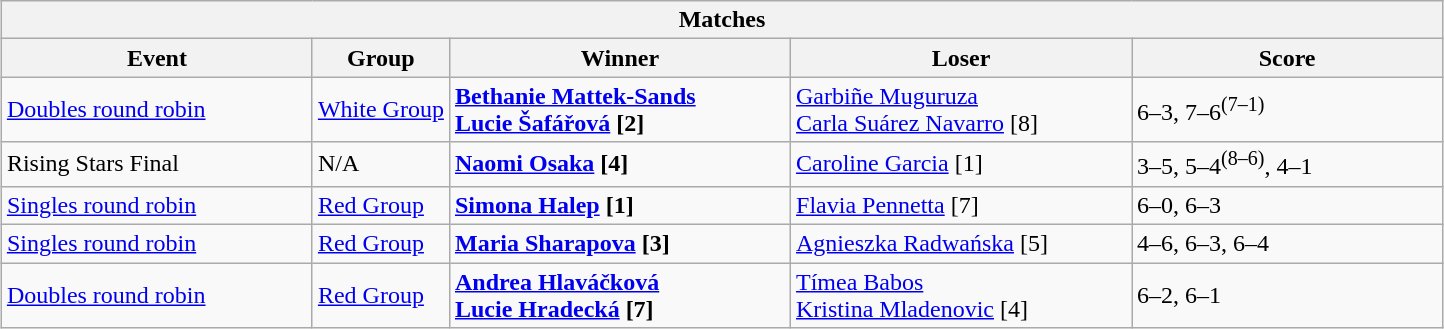<table class="wikitable collapsible uncollapsed" style="margin:1em auto;">
<tr>
<th colspan=6>Matches</th>
</tr>
<tr>
<th width=200>Event</th>
<th>Group</th>
<th width=220>Winner</th>
<th width=220>Loser</th>
<th width=200>Score</th>
</tr>
<tr align=left>
<td><a href='#'>Doubles round robin</a></td>
<td><a href='#'>White Group</a></td>
<td><strong> <a href='#'>Bethanie Mattek-Sands</a> <br>  <a href='#'>Lucie Šafářová</a> [2] </strong></td>
<td> <a href='#'>Garbiñe Muguruza</a> <br>  <a href='#'>Carla Suárez Navarro</a> [8]</td>
<td>6–3, 7–6<sup>(7–1)</sup></td>
</tr>
<tr align=left>
<td>Rising Stars Final</td>
<td>N/A</td>
<td><strong> <a href='#'>Naomi Osaka</a> [4]</strong></td>
<td> <a href='#'>Caroline Garcia</a> [1]</td>
<td>3–5, 5–4<sup>(8–6)</sup>, 4–1</td>
</tr>
<tr align=left>
<td><a href='#'>Singles round robin</a></td>
<td><a href='#'>Red Group</a></td>
<td><strong> <a href='#'>Simona Halep</a> [1] </strong></td>
<td> <a href='#'>Flavia Pennetta</a> [7]</td>
<td>6–0, 6–3</td>
</tr>
<tr align=left>
<td><a href='#'>Singles round robin</a></td>
<td><a href='#'>Red Group</a></td>
<td><strong> <a href='#'>Maria Sharapova</a> [3] </strong></td>
<td> <a href='#'>Agnieszka Radwańska</a> [5]</td>
<td>4–6, 6–3, 6–4</td>
</tr>
<tr align=left>
<td><a href='#'>Doubles round robin</a></td>
<td><a href='#'>Red Group</a></td>
<td><strong> <a href='#'>Andrea Hlaváčková</a> <br>  <a href='#'>Lucie Hradecká</a> [7] </strong></td>
<td> <a href='#'>Tímea Babos</a> <br>  <a href='#'>Kristina Mladenovic</a> [4]</td>
<td>6–2, 6–1</td>
</tr>
</table>
